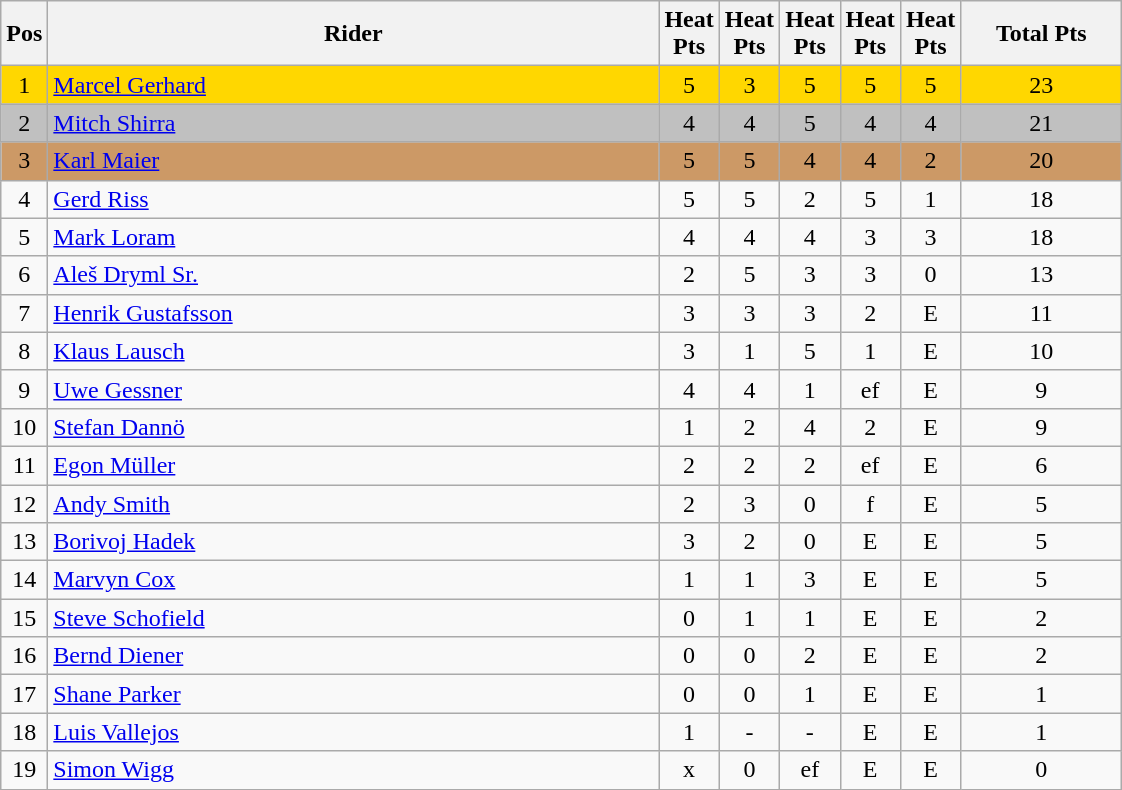<table class="wikitable" style="font-size: 100%">
<tr>
<th width=20>Pos</th>
<th width=400>Rider</th>
<th width=20>Heat Pts</th>
<th width=20>Heat Pts</th>
<th width=20>Heat Pts</th>
<th width=20>Heat Pts</th>
<th width=20>Heat Pts</th>
<th width=100>Total Pts</th>
</tr>
<tr align=center style="background-color: gold;">
<td>1</td>
<td align="left"> <a href='#'>Marcel Gerhard</a></td>
<td>5</td>
<td>3</td>
<td>5</td>
<td>5</td>
<td>5</td>
<td>23</td>
</tr>
<tr align=center style="background-color: silver;">
<td>2</td>
<td align="left"> <a href='#'>Mitch Shirra</a></td>
<td>4</td>
<td>4</td>
<td>5</td>
<td>4</td>
<td>4</td>
<td>21</td>
</tr>
<tr align=center style="background-color: #cc9966;">
<td>3</td>
<td align="left"> <a href='#'>Karl Maier</a></td>
<td>5</td>
<td>5</td>
<td>4</td>
<td>4</td>
<td>2</td>
<td>20</td>
</tr>
<tr align=center>
<td>4</td>
<td align="left"> <a href='#'>Gerd Riss</a></td>
<td>5</td>
<td>5</td>
<td>2</td>
<td>5</td>
<td>1</td>
<td>18</td>
</tr>
<tr align=center>
<td>5</td>
<td align="left"> <a href='#'>Mark Loram</a></td>
<td>4</td>
<td>4</td>
<td>4</td>
<td>3</td>
<td>3</td>
<td>18</td>
</tr>
<tr align=center>
<td>6</td>
<td align="left"> <a href='#'>Aleš Dryml Sr.</a></td>
<td>2</td>
<td>5</td>
<td>3</td>
<td>3</td>
<td>0</td>
<td>13</td>
</tr>
<tr align=center>
<td>7</td>
<td align="left"> <a href='#'>Henrik Gustafsson</a></td>
<td>3</td>
<td>3</td>
<td>3</td>
<td>2</td>
<td>E</td>
<td>11</td>
</tr>
<tr align=center>
<td>8</td>
<td align="left"> <a href='#'>Klaus Lausch</a></td>
<td>3</td>
<td>1</td>
<td>5</td>
<td>1</td>
<td>E</td>
<td>10</td>
</tr>
<tr align=center>
<td>9</td>
<td align="left"> <a href='#'>Uwe Gessner</a></td>
<td>4</td>
<td>4</td>
<td>1</td>
<td>ef</td>
<td>E</td>
<td>9</td>
</tr>
<tr align=center>
<td>10</td>
<td align="left"> <a href='#'>Stefan Dannö</a></td>
<td>1</td>
<td>2</td>
<td>4</td>
<td>2</td>
<td>E</td>
<td>9</td>
</tr>
<tr align=center>
<td>11</td>
<td align="left"> <a href='#'>Egon Müller</a></td>
<td>2</td>
<td>2</td>
<td>2</td>
<td>ef</td>
<td>E</td>
<td>6</td>
</tr>
<tr align=center>
<td>12</td>
<td align="left"> <a href='#'>Andy Smith</a></td>
<td>2</td>
<td>3</td>
<td>0</td>
<td>f</td>
<td>E</td>
<td>5</td>
</tr>
<tr align=center>
<td>13</td>
<td align="left"> <a href='#'>Borivoj Hadek</a></td>
<td>3</td>
<td>2</td>
<td>0</td>
<td>E</td>
<td>E</td>
<td>5</td>
</tr>
<tr align=center>
<td>14</td>
<td align="left"> <a href='#'>Marvyn Cox</a></td>
<td>1</td>
<td>1</td>
<td>3</td>
<td>E</td>
<td>E</td>
<td>5</td>
</tr>
<tr align=center>
<td>15</td>
<td align="left"> <a href='#'>Steve Schofield</a></td>
<td>0</td>
<td>1</td>
<td>1</td>
<td>E</td>
<td>E</td>
<td>2</td>
</tr>
<tr align=center>
<td>16</td>
<td align="left"> <a href='#'>Bernd Diener</a></td>
<td>0</td>
<td>0</td>
<td>2</td>
<td>E</td>
<td>E</td>
<td>2</td>
</tr>
<tr align=center>
<td>17</td>
<td align="left"> <a href='#'>Shane Parker</a></td>
<td>0</td>
<td>0</td>
<td>1</td>
<td>E</td>
<td>E</td>
<td>1</td>
</tr>
<tr align=center>
<td>18</td>
<td align="left"> <a href='#'>Luis Vallejos</a></td>
<td>1</td>
<td>-</td>
<td>-</td>
<td>E</td>
<td>E</td>
<td>1</td>
</tr>
<tr align=center>
<td>19</td>
<td align="left"> <a href='#'>Simon Wigg</a></td>
<td>x</td>
<td>0</td>
<td>ef</td>
<td>E</td>
<td>E</td>
<td>0</td>
</tr>
</table>
